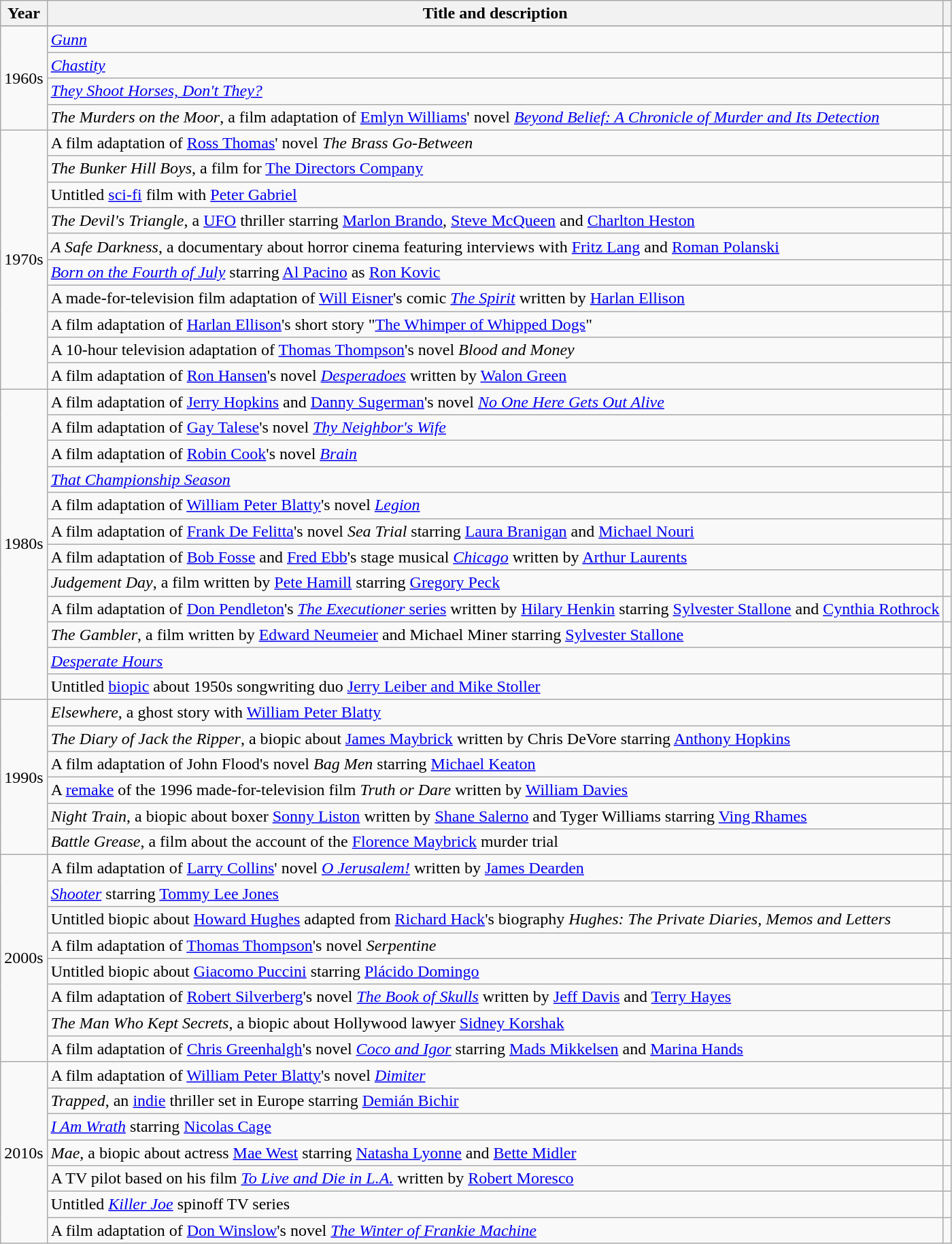<table class="wikitable plainrowheaders">
<tr>
<th scope="col">Year</th>
<th scope="col">Title and description</th>
<th scope="col"></th>
</tr>
<tr>
</tr>
<tr>
<td rowspan="4">1960s</td>
<td><em><a href='#'>Gunn</a></em></td>
<td></td>
</tr>
<tr>
<td><em><a href='#'>Chastity</a></em></td>
<td></td>
</tr>
<tr>
<td><em><a href='#'>They Shoot Horses, Don't They?</a></em></td>
<td></td>
</tr>
<tr>
<td><em>The Murders on the Moor</em>, a film adaptation of <a href='#'>Emlyn Williams</a>' novel <em><a href='#'>Beyond Belief: A Chronicle of Murder and Its Detection</a></em></td>
<td></td>
</tr>
<tr>
<td rowspan="10">1970s</td>
<td>A film adaptation of <a href='#'>Ross Thomas</a>' novel <em>The Brass Go-Between</em></td>
<td></td>
</tr>
<tr>
<td><em>The Bunker Hill Boys</em>, a film for <a href='#'>The Directors Company</a></td>
<td></td>
</tr>
<tr>
<td>Untitled <a href='#'>sci-fi</a> film with <a href='#'>Peter Gabriel</a></td>
<td></td>
</tr>
<tr>
<td><em>The Devil's Triangle</em>, a <a href='#'>UFO</a> thriller starring <a href='#'>Marlon Brando</a>, <a href='#'>Steve McQueen</a> and <a href='#'>Charlton Heston</a></td>
<td></td>
</tr>
<tr>
<td><em>A Safe Darkness</em>, a documentary about horror cinema featuring interviews with <a href='#'>Fritz Lang</a> and <a href='#'>Roman Polanski</a></td>
<td></td>
</tr>
<tr>
<td><em><a href='#'>Born on the Fourth of July</a></em> starring <a href='#'>Al Pacino</a> as <a href='#'>Ron Kovic</a></td>
<td></td>
</tr>
<tr>
<td>A made-for-television film adaptation of <a href='#'>Will Eisner</a>'s comic <em><a href='#'>The Spirit</a></em> written by <a href='#'>Harlan Ellison</a></td>
<td></td>
</tr>
<tr>
<td>A film adaptation of <a href='#'>Harlan Ellison</a>'s short story "<a href='#'>The Whimper of Whipped Dogs</a>"</td>
<td></td>
</tr>
<tr>
<td>A 10-hour television adaptation of <a href='#'>Thomas Thompson</a>'s novel <em>Blood and Money</em></td>
<td></td>
</tr>
<tr>
<td>A film adaptation of <a href='#'>Ron Hansen</a>'s novel <em><a href='#'>Desperadoes</a></em> written by <a href='#'>Walon Green</a></td>
<td></td>
</tr>
<tr>
<td rowspan="12">1980s</td>
<td>A film adaptation of <a href='#'>Jerry Hopkins</a> and <a href='#'>Danny Sugerman</a>'s novel <em><a href='#'>No One Here Gets Out Alive</a></em></td>
<td></td>
</tr>
<tr>
<td>A film adaptation of <a href='#'>Gay Talese</a>'s novel <em><a href='#'>Thy Neighbor's Wife</a></em></td>
<td></td>
</tr>
<tr>
<td>A film adaptation of <a href='#'>Robin Cook</a>'s novel <em><a href='#'>Brain</a></em></td>
<td></td>
</tr>
<tr>
<td><em><a href='#'>That Championship Season</a></em></td>
<td></td>
</tr>
<tr>
<td>A film adaptation of <a href='#'>William Peter Blatty</a>'s novel <em><a href='#'>Legion</a></em></td>
<td></td>
</tr>
<tr>
<td>A film adaptation of <a href='#'>Frank De Felitta</a>'s novel <em>Sea Trial</em> starring <a href='#'>Laura Branigan</a> and <a href='#'>Michael Nouri</a></td>
<td></td>
</tr>
<tr>
<td>A film adaptation of <a href='#'>Bob Fosse</a> and <a href='#'>Fred Ebb</a>'s stage musical <em><a href='#'>Chicago</a></em> written by <a href='#'>Arthur Laurents</a></td>
<td></td>
</tr>
<tr>
<td><em>Judgement Day</em>, a film written by <a href='#'>Pete Hamill</a> starring <a href='#'>Gregory Peck</a></td>
<td></td>
</tr>
<tr>
<td>A film adaptation of <a href='#'>Don Pendleton</a>'s <a href='#'><em>The Executioner</em> series</a> written by <a href='#'>Hilary Henkin</a> starring <a href='#'>Sylvester Stallone</a> and <a href='#'>Cynthia Rothrock</a></td>
<td></td>
</tr>
<tr>
<td><em>The Gambler</em>, a film written by <a href='#'>Edward Neumeier</a> and Michael Miner starring <a href='#'>Sylvester Stallone</a></td>
<td></td>
</tr>
<tr>
<td><em><a href='#'>Desperate Hours</a></em></td>
<td></td>
</tr>
<tr>
<td>Untitled <a href='#'>biopic</a> about 1950s songwriting duo <a href='#'>Jerry Leiber and Mike Stoller</a></td>
<td></td>
</tr>
<tr>
<td rowspan="6">1990s</td>
<td><em>Elsewhere</em>, a ghost story with <a href='#'>William Peter Blatty</a></td>
<td></td>
</tr>
<tr>
<td><em>The Diary of Jack the Ripper</em>, a biopic about <a href='#'>James Maybrick</a> written by Chris DeVore starring <a href='#'>Anthony Hopkins</a></td>
<td></td>
</tr>
<tr>
<td>A film adaptation of John Flood's novel <em>Bag Men</em> starring <a href='#'>Michael Keaton</a></td>
<td></td>
</tr>
<tr>
<td>A <a href='#'>remake</a> of the 1996 made-for-television film <em>Truth or Dare</em> written by <a href='#'>William Davies</a></td>
<td></td>
</tr>
<tr>
<td><em>Night Train</em>, a biopic about boxer <a href='#'>Sonny Liston</a> written by <a href='#'>Shane Salerno</a> and Tyger Williams starring <a href='#'>Ving Rhames</a></td>
<td></td>
</tr>
<tr>
<td><em>Battle Grease</em>, a film about the account of the <a href='#'>Florence Maybrick</a> murder trial</td>
<td></td>
</tr>
<tr>
<td rowspan="8">2000s</td>
<td>A film adaptation of <a href='#'>Larry Collins</a>' novel <em><a href='#'>O Jerusalem!</a></em> written by <a href='#'>James Dearden</a></td>
<td></td>
</tr>
<tr>
<td><em><a href='#'>Shooter</a></em> starring <a href='#'>Tommy Lee Jones</a></td>
<td></td>
</tr>
<tr>
<td>Untitled biopic about <a href='#'>Howard Hughes</a> adapted from <a href='#'>Richard Hack</a>'s biography <em>Hughes: The Private Diaries, Memos and Letters</em></td>
<td></td>
</tr>
<tr>
<td>A film adaptation of <a href='#'>Thomas Thompson</a>'s novel <em>Serpentine</em></td>
<td></td>
</tr>
<tr>
<td>Untitled biopic about <a href='#'>Giacomo Puccini</a> starring <a href='#'>Plácido Domingo</a></td>
<td></td>
</tr>
<tr>
<td>A film adaptation of <a href='#'>Robert Silverberg</a>'s novel <em><a href='#'>The Book of Skulls</a></em> written by <a href='#'>Jeff Davis</a> and <a href='#'>Terry Hayes</a></td>
<td></td>
</tr>
<tr>
<td><em>The Man Who Kept Secrets</em>, a biopic about Hollywood lawyer <a href='#'>Sidney Korshak</a></td>
<td></td>
</tr>
<tr>
<td>A film adaptation of <a href='#'>Chris Greenhalgh</a>'s novel <em><a href='#'>Coco and Igor</a></em> starring <a href='#'>Mads Mikkelsen</a> and <a href='#'>Marina Hands</a></td>
<td></td>
</tr>
<tr>
<td rowspan="7">2010s</td>
<td>A film adaptation of <a href='#'>William Peter Blatty</a>'s novel <em><a href='#'>Dimiter</a></em></td>
<td></td>
</tr>
<tr>
<td><em>Trapped</em>, an <a href='#'>indie</a> thriller set in Europe starring <a href='#'>Demián Bichir</a></td>
<td></td>
</tr>
<tr>
<td><em><a href='#'>I Am Wrath</a></em> starring <a href='#'>Nicolas Cage</a></td>
<td></td>
</tr>
<tr>
<td><em>Mae</em>, a biopic about actress <a href='#'>Mae West</a> starring <a href='#'>Natasha Lyonne</a> and <a href='#'>Bette Midler</a></td>
<td></td>
</tr>
<tr>
<td>A TV pilot based on his film <em><a href='#'>To Live and Die in L.A.</a></em> written by <a href='#'>Robert Moresco</a></td>
<td></td>
</tr>
<tr>
<td>Untitled <em><a href='#'>Killer Joe</a></em> spinoff TV series</td>
<td></td>
</tr>
<tr>
<td>A film adaptation of <a href='#'>Don Winslow</a>'s novel <em><a href='#'>The Winter of Frankie Machine</a></em></td>
<td></td>
</tr>
</table>
